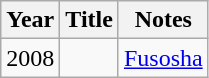<table class="wikitable">
<tr>
<th>Year</th>
<th>Title</th>
<th>Notes</th>
</tr>
<tr>
<td>2008</td>
<td></td>
<td><a href='#'>Fusosha</a></td>
</tr>
</table>
